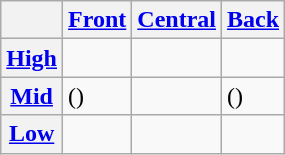<table class="wikitable">
<tr>
<th></th>
<th><a href='#'>Front</a></th>
<th><a href='#'>Central</a></th>
<th><a href='#'>Back</a></th>
</tr>
<tr>
<th><a href='#'>High</a></th>
<td></td>
<td></td>
<td></td>
</tr>
<tr>
<th><a href='#'>Mid</a></th>
<td>()</td>
<td></td>
<td>()</td>
</tr>
<tr>
<th><a href='#'>Low</a></th>
<td></td>
<td></td>
<td></td>
</tr>
</table>
